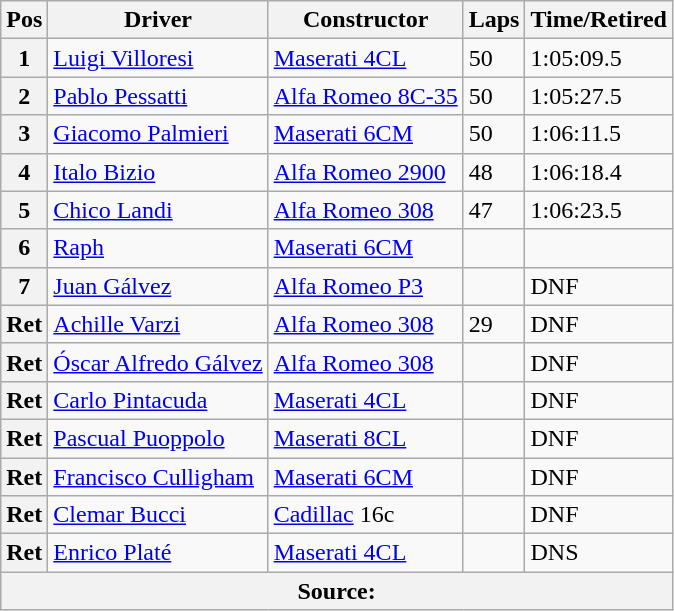<table class="wikitable">
<tr>
<th>Pos</th>
<th>Driver</th>
<th>Constructor</th>
<th>Laps</th>
<th>Time/Retired</th>
</tr>
<tr>
<th>1</th>
<td> <a href='#'>Luigi Villoresi</a></td>
<td><a href='#'>Maserati 4CL</a></td>
<td>50</td>
<td>1:05:09.5</td>
</tr>
<tr>
<th>2</th>
<td> <a href='#'>Pablo Pessatti</a></td>
<td><a href='#'>Alfa Romeo 8C-35</a></td>
<td>50</td>
<td>1:05:27.5</td>
</tr>
<tr>
<th>3</th>
<td> <a href='#'>Giacomo Palmieri</a></td>
<td><a href='#'>Maserati 6CM</a></td>
<td>50</td>
<td>1:06:11.5</td>
</tr>
<tr>
<th>4</th>
<td> <a href='#'>Italo Bizio</a></td>
<td><a href='#'>Alfa Romeo 2900</a></td>
<td>48</td>
<td>1:06:18.4</td>
</tr>
<tr>
<th>5</th>
<td> <a href='#'>Chico Landi</a></td>
<td><a href='#'>Alfa Romeo 308</a></td>
<td>47</td>
<td>1:06:23.5</td>
</tr>
<tr>
<th>6</th>
<td> <a href='#'>Raph</a></td>
<td><a href='#'>Maserati 6CM</a></td>
<td></td>
<td></td>
</tr>
<tr>
<th>7</th>
<td> <a href='#'>Juan Gálvez</a></td>
<td><a href='#'>Alfa Romeo P3</a></td>
<td></td>
<td>DNF</td>
</tr>
<tr>
<th>Ret</th>
<td> <a href='#'>Achille Varzi</a></td>
<td><a href='#'>Alfa Romeo 308</a></td>
<td>29</td>
<td>DNF</td>
</tr>
<tr>
<th>Ret</th>
<td> <a href='#'>Óscar Alfredo Gálvez</a></td>
<td><a href='#'>Alfa Romeo 308</a></td>
<td></td>
<td>DNF</td>
</tr>
<tr>
<th>Ret</th>
<td>  <a href='#'>Carlo Pintacuda</a></td>
<td><a href='#'>Maserati 4CL</a></td>
<td></td>
<td>DNF</td>
</tr>
<tr>
<th>Ret</th>
<td> <a href='#'>Pascual Puoppolo</a></td>
<td><a href='#'>Maserati 8CL</a></td>
<td></td>
<td>DNF</td>
</tr>
<tr>
<th>Ret</th>
<td> <a href='#'>Francisco Culligham</a></td>
<td><a href='#'>Maserati 6CM</a></td>
<td></td>
<td>DNF</td>
</tr>
<tr>
<th>Ret</th>
<td> <a href='#'>Clemar Bucci</a></td>
<td><a href='#'>Cadillac</a> 16c</td>
<td></td>
<td>DNF</td>
</tr>
<tr>
<th>Ret</th>
<td> <a href='#'>Enrico Platé</a></td>
<td><a href='#'>Maserati 4CL</a></td>
<td></td>
<td>DNS</td>
</tr>
<tr>
<th colspan=8>Source:</th>
</tr>
</table>
